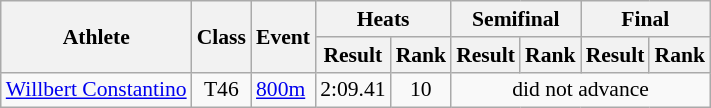<table class=wikitable style="font-size:90%">
<tr>
<th rowspan="2">Athlete</th>
<th rowspan="2">Class</th>
<th rowspan="2">Event</th>
<th colspan="2">Heats</th>
<th colspan="2">Semifinal</th>
<th colspan="2">Final</th>
</tr>
<tr>
<th>Result</th>
<th>Rank</th>
<th>Result</th>
<th>Rank</th>
<th>Result</th>
<th>Rank</th>
</tr>
<tr>
<td><a href='#'>Willbert Constantino</a></td>
<td style="text-align:center;">T46</td>
<td><a href='#'>800m</a></td>
<td style="text-align:center;">2:09.41</td>
<td style="text-align:center;">10</td>
<td style="text-align:center;" colspan="4">did not advance</td>
</tr>
</table>
